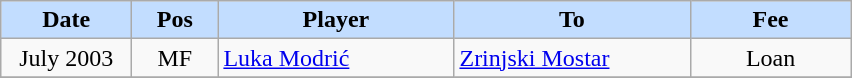<table class="wikitable sortable">
<tr>
<th style="background:#C2DDFF" width=80>Date</th>
<th style="background:#C2DDFF" width=50>Pos</th>
<th style="background:#C2DDFF" width=150>Player</th>
<th style="background:#C2DDFF" width=150>To</th>
<th style="background:#C2DDFF" width=100>Fee</th>
</tr>
<tr>
<td align="center">July 2003</td>
<td align="center">MF</td>
<td> <a href='#'>Luka Modrić</a></td>
<td> <a href='#'>Zrinjski Mostar</a></td>
<td align="center">Loan</td>
</tr>
<tr>
</tr>
</table>
